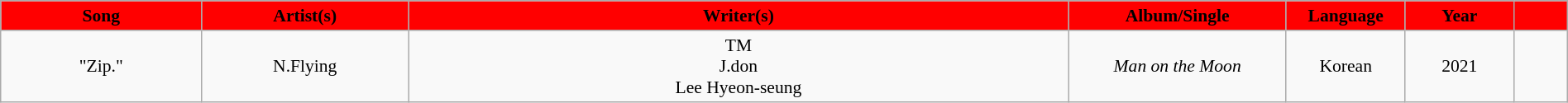<table class="wikitable" style="margin:0.5em auto; clear:both; font-size:.9em; text-align:center; width:100%">
<tr>
<th style="width:200px; background:#FF0000;">Song</th>
<th style="width:200px; background:#FF0000;">Artist(s)</th>
<th style="width:700px; background:#FF0000;">Writer(s)</th>
<th style="width:200px; background:#FF0000;">Album/Single</th>
<th style="width:100px; background:#FF0000;">Language</th>
<th style="width:100px; background:#FF0000;">Year</th>
<th style="width:50px;  background:#FF0000;"></th>
</tr>
<tr>
<td>"Zip." </td>
<td>N.Flying</td>
<td>TM <br> J.don <br> Lee Hyeon-seung</td>
<td><em>Man on the Moon</em></td>
<td>Korean</td>
<td>2021</td>
<td></td>
</tr>
</table>
